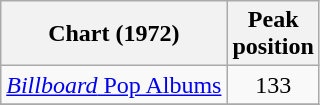<table class="wikitable">
<tr>
<th>Chart (1972)</th>
<th>Peak<br>position</th>
</tr>
<tr>
<td><a href='#'><em>Billboard</em> Pop Albums</a></td>
<td align=center>133</td>
</tr>
<tr>
</tr>
</table>
